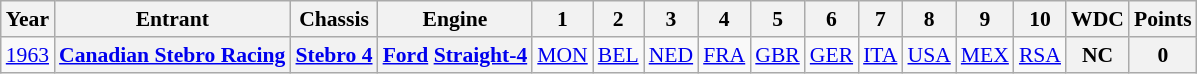<table class="wikitable" style="text-align:center; font-size:90%">
<tr>
<th>Year</th>
<th>Entrant</th>
<th>Chassis</th>
<th>Engine</th>
<th>1</th>
<th>2</th>
<th>3</th>
<th>4</th>
<th>5</th>
<th>6</th>
<th>7</th>
<th>8</th>
<th>9</th>
<th>10</th>
<th>WDC</th>
<th>Points</th>
</tr>
<tr>
<td><a href='#'>1963</a></td>
<th><a href='#'>Canadian Stebro Racing</a></th>
<th><a href='#'>Stebro 4</a></th>
<th><a href='#'>Ford</a> <a href='#'>Straight-4</a></th>
<td><a href='#'>MON</a></td>
<td><a href='#'>BEL</a></td>
<td><a href='#'>NED</a></td>
<td><a href='#'>FRA</a></td>
<td><a href='#'>GBR</a></td>
<td><a href='#'>GER</a></td>
<td><a href='#'>ITA</a></td>
<td><a href='#'>USA</a><br></td>
<td><a href='#'>MEX</a></td>
<td><a href='#'>RSA</a></td>
<th>NC</th>
<th>0</th>
</tr>
</table>
